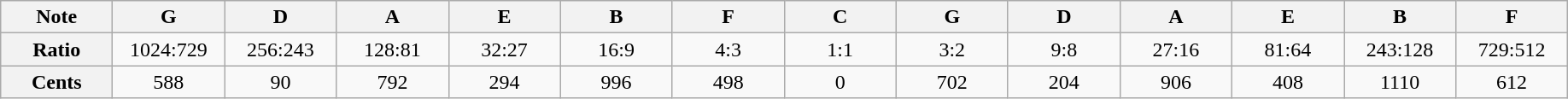<table class="wikitable" style="text-align: center">
<tr>
<th style="width:5em;">Note</th>
<th style="width:5em;">G</th>
<th style="width:5em;">D</th>
<th style="width:5em;">A</th>
<th style="width:5em;">E</th>
<th style="width:5em;">B</th>
<th style="width:5em;">F</th>
<th style="width:5em;">C</th>
<th style="width:5em;">G</th>
<th style="width:5em;">D</th>
<th style="width:5em;">A</th>
<th style="width:5em;">E</th>
<th style="width:5em;">B</th>
<th style="width:5em;">F</th>
</tr>
<tr>
<th>Ratio</th>
<td>1024:729</td>
<td>256:243</td>
<td>128:81</td>
<td>32:27</td>
<td>16:9</td>
<td>4:3</td>
<td>1:1</td>
<td>3:2</td>
<td>9:8</td>
<td>27:16</td>
<td>81:64</td>
<td>243:128</td>
<td>729:512</td>
</tr>
<tr>
<th>Cents</th>
<td>588</td>
<td>90</td>
<td>792</td>
<td>294</td>
<td>996</td>
<td>498</td>
<td>0</td>
<td>702</td>
<td>204</td>
<td>906</td>
<td>408</td>
<td>1110</td>
<td>612</td>
</tr>
</table>
